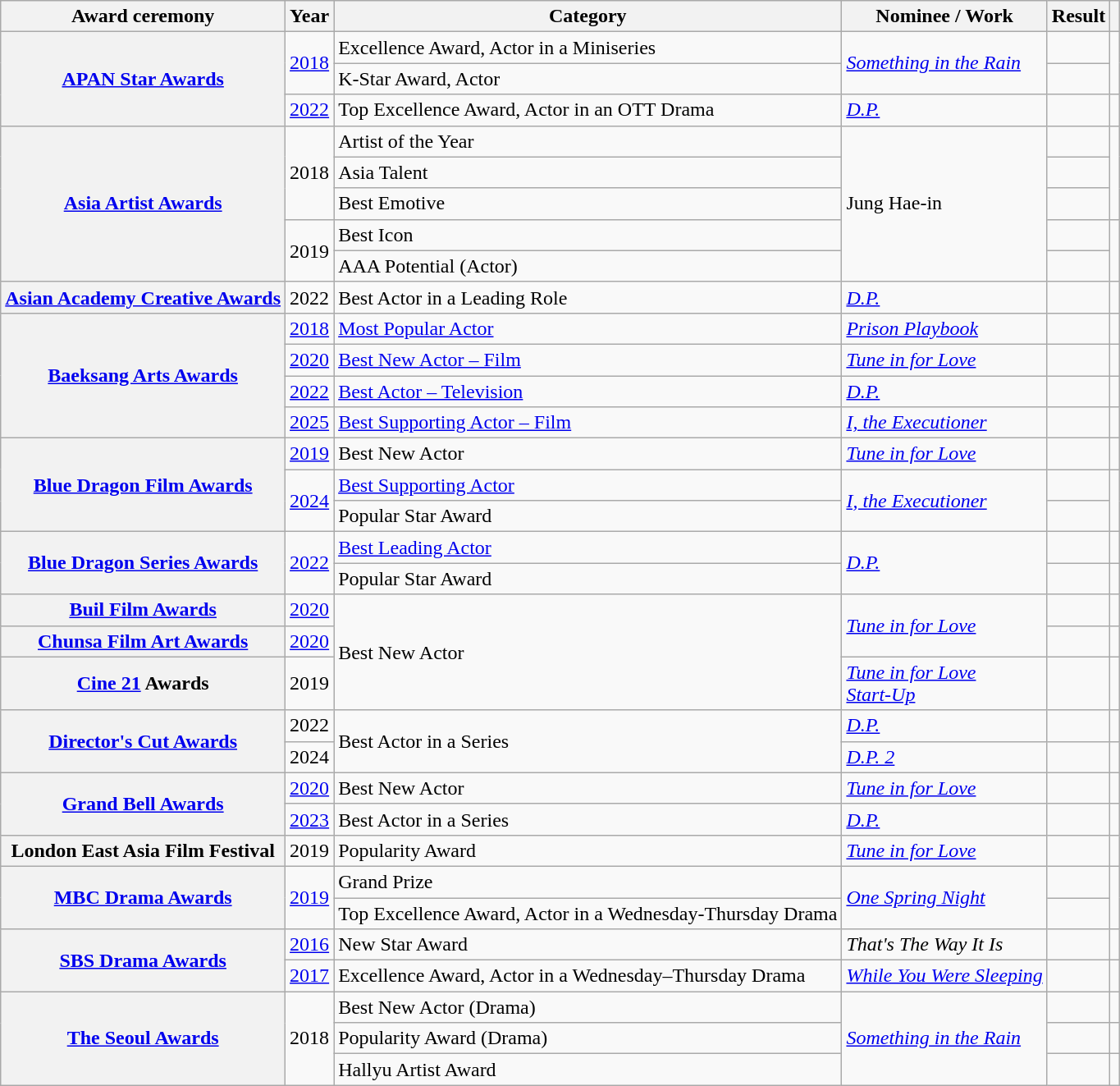<table class="wikitable plainrowheaders sortable">
<tr>
<th scope="col">Award ceremony</th>
<th scope="col">Year</th>
<th scope="col">Category </th>
<th scope="col">Nominee / Work</th>
<th scope="col">Result</th>
<th scope="col" class="unsortable"></th>
</tr>
<tr>
<th scope="row" rowspan="3"><a href='#'>APAN Star Awards</a></th>
<td rowspan="2" style="text-align:center"><a href='#'>2018</a></td>
<td>Excellence Award, Actor in a Miniseries</td>
<td rowspan="2"><em><a href='#'>Something in the Rain</a></em></td>
<td></td>
<td rowspan="2" style="text-align:center"></td>
</tr>
<tr>
<td>K-Star Award, Actor</td>
<td></td>
</tr>
<tr>
<td style="text-align:center"><a href='#'>2022</a></td>
<td>Top Excellence Award, Actor in an OTT Drama</td>
<td><em><a href='#'>D.P.</a></em></td>
<td></td>
<td style="text-align:center"></td>
</tr>
<tr>
<th scope="row" rowspan="5"><a href='#'>Asia Artist Awards</a></th>
<td rowspan="3" style="text-align:center">2018</td>
<td>Artist of the Year</td>
<td rowspan="5">Jung Hae-in</td>
<td></td>
<td rowspan="3" style="text-align:center"></td>
</tr>
<tr>
<td>Asia Talent</td>
<td></td>
</tr>
<tr>
<td>Best Emotive</td>
<td></td>
</tr>
<tr>
<td rowspan="2" style="text-align:center">2019</td>
<td>Best Icon</td>
<td></td>
<td rowspan="2" style="text-align:center"></td>
</tr>
<tr>
<td>AAA Potential (Actor)</td>
<td></td>
</tr>
<tr>
<th scope="row"><a href='#'>Asian Academy Creative Awards</a></th>
<td style="text-align:center">2022</td>
<td>Best Actor in a Leading Role</td>
<td><em><a href='#'>D.P.</a></em></td>
<td></td>
<td style="text-align:center"></td>
</tr>
<tr>
<th scope="row" rowspan="4"><a href='#'>Baeksang Arts Awards</a></th>
<td style="text-align:center"><a href='#'>2018</a></td>
<td><a href='#'>Most Popular Actor</a></td>
<td><em><a href='#'>Prison Playbook</a></em></td>
<td></td>
<td style="text-align:center"></td>
</tr>
<tr>
<td style="text-align:center"><a href='#'>2020</a></td>
<td><a href='#'>Best New Actor – Film</a></td>
<td><em><a href='#'>Tune in for Love</a></em></td>
<td></td>
<td style="text-align:center"></td>
</tr>
<tr>
<td style="text-align:center"><a href='#'>2022</a></td>
<td><a href='#'>Best Actor – Television</a></td>
<td><em><a href='#'>D.P.</a></em></td>
<td></td>
<td rowspan="1"  style="text-align:center"></td>
</tr>
<tr>
<td style="text-align:center"><a href='#'>2025</a></td>
<td><a href='#'>Best Supporting Actor – Film</a></td>
<td><em><a href='#'>I, the Executioner</a></em></td>
<td></td>
<td style="text-align:center"></td>
</tr>
<tr>
<th scope="row" rowspan="3"><a href='#'>Blue Dragon Film Awards</a></th>
<td style="text-align:center"><a href='#'>2019</a></td>
<td>Best New Actor</td>
<td><em><a href='#'>Tune in for Love</a></em></td>
<td></td>
<td style="text-align:center"></td>
</tr>
<tr>
<td rowspan="2" style="text-align:center"><a href='#'>2024</a></td>
<td><a href='#'>Best Supporting Actor</a></td>
<td rowspan="2"><em><a href='#'>I, the Executioner</a></em></td>
<td></td>
<td rowspan="2" style="text-align:center"></td>
</tr>
<tr>
<td>Popular Star Award</td>
<td></td>
</tr>
<tr>
<th scope="row" rowspan="2"><a href='#'>Blue Dragon Series Awards</a></th>
<td rowspan="2" style="text-align:center"><a href='#'>2022</a></td>
<td><a href='#'>Best Leading Actor</a></td>
<td rowspan="2"><em><a href='#'>D.P.</a></em></td>
<td></td>
<td style="text-align:center"></td>
</tr>
<tr>
<td>Popular Star Award</td>
<td></td>
<td style="text-align:center"></td>
</tr>
<tr>
<th scope="row"><a href='#'>Buil Film Awards</a></th>
<td style="text-align:center"><a href='#'>2020</a></td>
<td rowspan="3">Best New Actor</td>
<td rowspan="2"><em><a href='#'>Tune in for Love</a></em></td>
<td></td>
<td style="text-align:center"></td>
</tr>
<tr>
<th scope="row"><a href='#'>Chunsa Film Art Awards</a></th>
<td style="text-align:center"><a href='#'>2020</a></td>
<td></td>
<td style="text-align:center"></td>
</tr>
<tr>
<th scope="row"><a href='#'>Cine 21</a> Awards</th>
<td style="text-align:center">2019</td>
<td><em><a href='#'>Tune in for Love</a></em> <br> <em><a href='#'>Start-Up</a></em></td>
<td></td>
<td style="text-align:center"></td>
</tr>
<tr>
<th scope="row" rowspan="2"><a href='#'>Director's Cut Awards</a></th>
<td style="text-align:center">2022</td>
<td rowspan="2">Best Actor in a Series</td>
<td><em><a href='#'>D.P.</a></em></td>
<td></td>
<td style="text-align:center"></td>
</tr>
<tr>
<td style="text-align:center">2024</td>
<td><em><a href='#'>D.P. 2</a></em></td>
<td></td>
<td style="text-align:center"></td>
</tr>
<tr>
<th scope="row" rowspan="2"><a href='#'>Grand Bell Awards</a></th>
<td style="text-align:center"><a href='#'>2020</a></td>
<td>Best New Actor</td>
<td><em><a href='#'>Tune in for Love</a></em></td>
<td></td>
<td style="text-align:center"></td>
</tr>
<tr>
<td style="text-align:center"><a href='#'>2023</a></td>
<td>Best Actor in a Series</td>
<td><em><a href='#'>D.P.</a></em></td>
<td></td>
<td style="text-align:center"></td>
</tr>
<tr>
<th scope="row">London East Asia Film Festival</th>
<td style="text-align:center">2019</td>
<td>Popularity Award</td>
<td><em><a href='#'>Tune in for Love</a></em></td>
<td></td>
<td style="text-align:center"></td>
</tr>
<tr>
<th scope="row" rowspan="2"><a href='#'>MBC Drama Awards</a></th>
<td rowspan="2" style="text-align:center"><a href='#'>2019</a></td>
<td>Grand Prize</td>
<td rowspan="2"><em><a href='#'>One Spring Night</a></em></td>
<td></td>
<td rowspan="2" style="text-align:center"></td>
</tr>
<tr>
<td>Top Excellence Award, Actor in a Wednesday-Thursday Drama</td>
<td></td>
</tr>
<tr>
<th scope="row" rowspan="2"><a href='#'>SBS Drama Awards</a></th>
<td style="text-align:center"><a href='#'>2016</a></td>
<td>New Star Award</td>
<td><em>That's The Way It Is</em></td>
<td></td>
<td style="text-align:center"></td>
</tr>
<tr>
<td style="text-align:center"><a href='#'>2017</a></td>
<td>Excellence Award, Actor in a Wednesday–Thursday Drama</td>
<td><em><a href='#'>While You Were Sleeping</a></em></td>
<td></td>
<td style="text-align:center"></td>
</tr>
<tr>
<th scope="row" rowspan="3"><a href='#'>The Seoul Awards</a></th>
<td rowspan="3" style="text-align:center">2018</td>
<td>Best New Actor (Drama)</td>
<td rowspan="3"><em><a href='#'>Something in the Rain</a></em></td>
<td></td>
<td style="text-align:center"></td>
</tr>
<tr>
<td>Popularity Award (Drama)</td>
<td></td>
<td style="text-align:center"></td>
</tr>
<tr>
<td>Hallyu Artist Award</td>
<td></td>
<td style="text-align:center"></td>
</tr>
</table>
